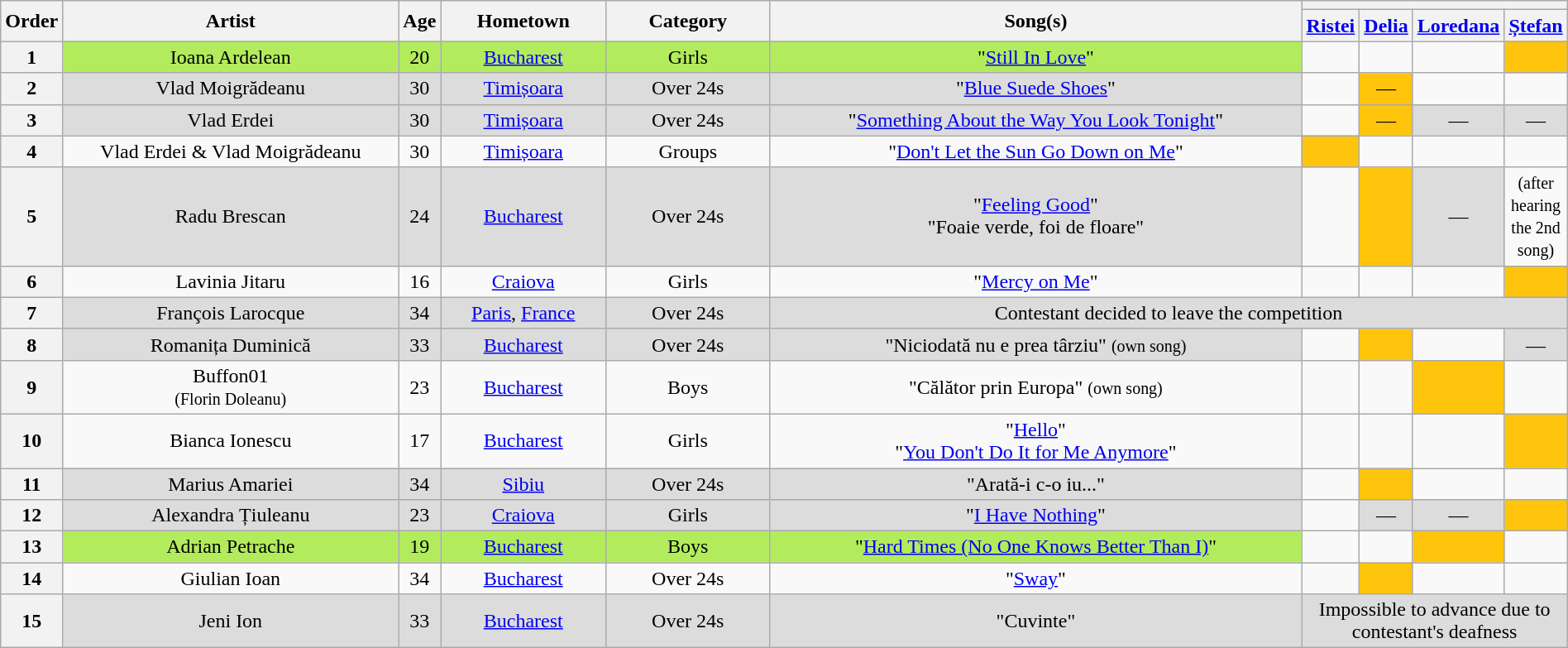<table class="wikitable" style="text-align:center;width:100%;max-width:115em;margin:auto">
<tr>
<th rowspan="2" style="width:3em">Order</th>
<th rowspan="2" style="width:23%">Artist</th>
<th rowspan="2" style="width:3em">Age</th>
<th rowspan="2" style="width:11%">Hometown</th>
<th rowspan="2" style="width:11%">Category</th>
<th rowspan="2" style="width:37%">Song(s)</th>
<th colspan="4"></th>
</tr>
<tr>
<th><a href='#'>Ristei</a></th>
<th><a href='#'>Delia</a></th>
<th><a href='#'>Loredana</a></th>
<th><a href='#'>Ștefan</a></th>
</tr>
<tr>
<th>1</th>
<td bgcolor="#B2EC5D">Ioana Ardelean</td>
<td bgcolor="#B2EC5D">20</td>
<td bgcolor="#B2EC5D"><a href='#'>Bucharest</a></td>
<td bgcolor="#B2EC5D">Girls</td>
<td bgcolor="#B2EC5D">"<a href='#'>Still In Love</a>"</td>
<td></td>
<td></td>
<td></td>
<td bgcolor="#ffc40c"></td>
</tr>
<tr>
<th>2</th>
<td bgcolor="#dcdcdc">Vlad Moigrădeanu</td>
<td bgcolor="#dcdcdc">30</td>
<td bgcolor="#dcdcdc"><a href='#'>Timișoara</a></td>
<td bgcolor="#dcdcdc">Over 24s</td>
<td bgcolor="#dcdcdc">"<a href='#'>Blue Suede Shoes</a>"</td>
<td></td>
<td bgcolor="#ffc40c">—</td>
<td></td>
<td></td>
</tr>
<tr>
<th>3</th>
<td bgcolor="#dcdcdc">Vlad Erdei</td>
<td bgcolor="#dcdcdc">30</td>
<td bgcolor="#dcdcdc"><a href='#'>Timișoara</a></td>
<td bgcolor="#dcdcdc">Over 24s</td>
<td bgcolor="#dcdcdc">"<a href='#'>Something About the Way You Look Tonight</a>"</td>
<td></td>
<td bgcolor="#ffc40c">—</td>
<td bgcolor="#dcdcdc">—</td>
<td bgcolor="#dcdcdc">—</td>
</tr>
<tr>
<th>4</th>
<td>Vlad Erdei & Vlad Moigrădeanu</td>
<td>30</td>
<td><a href='#'>Timișoara</a></td>
<td>Groups</td>
<td>"<a href='#'>Don't Let the Sun Go Down on Me</a>"</td>
<td bgcolor="#ffc40c"></td>
<td></td>
<td></td>
<td></td>
</tr>
<tr>
<th>5</th>
<td bgcolor="#dcdcdc">Radu Brescan</td>
<td bgcolor="#dcdcdc">24</td>
<td bgcolor="#dcdcdc"><a href='#'>Bucharest</a></td>
<td bgcolor="#dcdcdc">Over 24s</td>
<td bgcolor="#dcdcdc">"<a href='#'>Feeling Good</a>"<br>"Foaie verde, foi de floare"</td>
<td></td>
<td bgcolor="#ffc40c"></td>
<td bgcolor="#dcdcdc">—</td>
<td> <small>(after hearing the 2nd song)</small></td>
</tr>
<tr>
<th>6</th>
<td>Lavinia Jitaru</td>
<td>16</td>
<td><a href='#'>Craiova</a></td>
<td>Girls</td>
<td>"<a href='#'>Mercy on Me</a>"</td>
<td></td>
<td></td>
<td></td>
<td bgcolor="#ffc40c"></td>
</tr>
<tr>
<th>7</th>
<td bgcolor="#dcdcdc">François Larocque</td>
<td bgcolor="#dcdcdc">34</td>
<td bgcolor="#dcdcdc"><a href='#'>Paris</a>, <a href='#'>France</a></td>
<td bgcolor="#dcdcdc">Over 24s</td>
<td bgcolor="#dcdcdc" colspan="5">Contestant decided to leave the competition</td>
</tr>
<tr>
<th>8</th>
<td bgcolor="#dcdcdc">Romanița Duminică</td>
<td bgcolor="#dcdcdc">33</td>
<td bgcolor="#dcdcdc"><a href='#'>Bucharest</a></td>
<td bgcolor="#dcdcdc">Over 24s</td>
<td bgcolor="#dcdcdc">"Niciodată nu e prea târziu" <small>(own song)</small></td>
<td></td>
<td bgcolor="#ffc40c"></td>
<td></td>
<td bgcolor="#dcdcdc">—</td>
</tr>
<tr>
<th>9</th>
<td>Buffon01<br><small>(Florin Doleanu)</small></td>
<td>23</td>
<td><a href='#'>Bucharest</a></td>
<td>Boys</td>
<td>"Călător prin Europa" <small>(own song)</small></td>
<td></td>
<td></td>
<td bgcolor="#ffc40c"></td>
<td></td>
</tr>
<tr>
<th>10</th>
<td>Bianca Ionescu</td>
<td>17</td>
<td><a href='#'>Bucharest</a></td>
<td>Girls</td>
<td>"<a href='#'>Hello</a>"<br>"<a href='#'>You Don't Do It for Me Anymore</a>"</td>
<td></td>
<td></td>
<td></td>
<td bgcolor="#ffc40c"></td>
</tr>
<tr>
<th>11</th>
<td bgcolor="#dcdcdc">Marius Amariei</td>
<td bgcolor="#dcdcdc">34</td>
<td bgcolor="#dcdcdc"><a href='#'>Sibiu</a></td>
<td bgcolor="#dcdcdc">Over 24s</td>
<td bgcolor="#dcdcdc">"Arată-i c-o iu..."</td>
<td></td>
<td bgcolor="#ffc40c"></td>
<td></td>
<td></td>
</tr>
<tr>
<th>12</th>
<td bgcolor="#dcdcdc">Alexandra Țiuleanu</td>
<td bgcolor="#dcdcdc">23</td>
<td bgcolor="#dcdcdc"><a href='#'>Craiova</a></td>
<td bgcolor="#dcdcdc">Girls</td>
<td bgcolor="#dcdcdc">"<a href='#'>I Have Nothing</a>"</td>
<td></td>
<td bgcolor="#dcdcdc">—</td>
<td bgcolor="#dcdcdc">—</td>
<td bgcolor="#ffc40c"></td>
</tr>
<tr>
<th>13</th>
<td bgcolor="#B2EC5D">Adrian Petrache</td>
<td bgcolor="#B2EC5D">19</td>
<td bgcolor="#B2EC5D"><a href='#'>Bucharest</a></td>
<td bgcolor="#B2EC5D">Boys</td>
<td bgcolor="#B2EC5D">"<a href='#'>Hard Times (No One Knows Better Than I)</a>"</td>
<td></td>
<td></td>
<td bgcolor="#ffc40c"></td>
<td></td>
</tr>
<tr>
<th>14</th>
<td>Giulian Ioan</td>
<td>34</td>
<td><a href='#'>Bucharest</a></td>
<td>Over 24s</td>
<td>"<a href='#'>Sway</a>"</td>
<td></td>
<td bgcolor="#ffc40c"></td>
<td></td>
<td></td>
</tr>
<tr>
<th>15</th>
<td bgcolor="#dcdcdc">Jeni Ion</td>
<td bgcolor="#dcdcdc">33</td>
<td bgcolor="#dcdcdc"><a href='#'>Bucharest</a></td>
<td bgcolor="#dcdcdc">Over 24s</td>
<td bgcolor="#dcdcdc">"Cuvinte"</td>
<td bgcolor="#dcdcdc" colspan="4">Impossible to advance due to contestant's deafness</td>
</tr>
</table>
